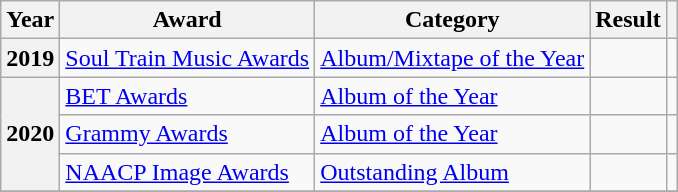<table class="wikitable sortable plainrowheaders">
<tr>
<th scope="col">Year</th>
<th scope="col">Award</th>
<th scope="col">Category</th>
<th scope="col">Result</th>
<th scope="col"></th>
</tr>
<tr>
<th>2019</th>
<td><a href='#'>Soul Train Music Awards</a></td>
<td><a href='#'>Album/Mixtape of the Year</a></td>
<td></td>
<td align="center"></td>
</tr>
<tr>
<th rowspan="3">2020</th>
<td><a href='#'>BET Awards</a></td>
<td><a href='#'>Album of the Year</a></td>
<td></td>
<td align="center"></td>
</tr>
<tr>
<td><a href='#'>Grammy Awards</a></td>
<td><a href='#'>Album of the Year</a></td>
<td></td>
<td align="center"></td>
</tr>
<tr>
<td><a href='#'>NAACP Image Awards</a></td>
<td><a href='#'>Outstanding Album</a></td>
<td></td>
<td align="center"></td>
</tr>
<tr>
</tr>
</table>
